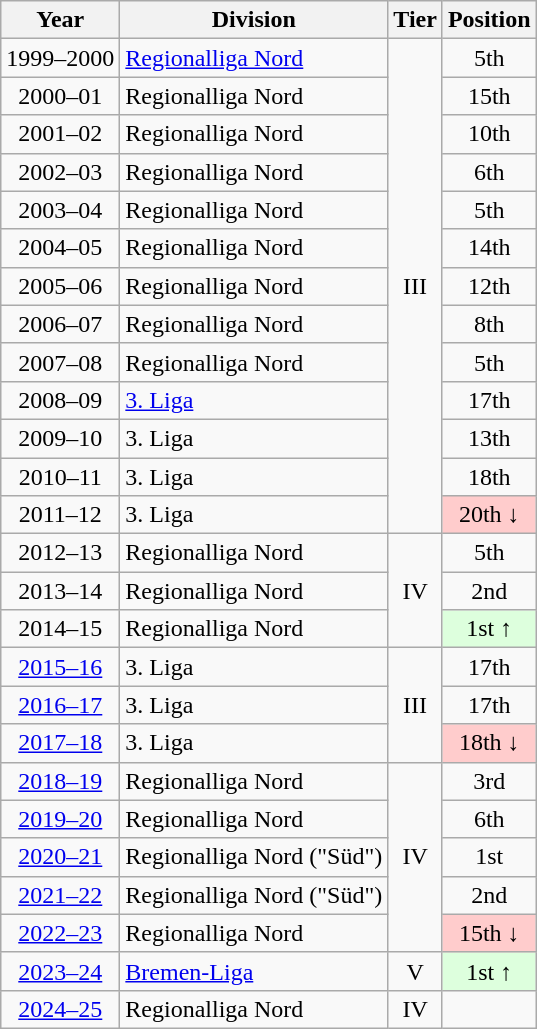<table class="wikitable">
<tr>
<th>Year</th>
<th>Division</th>
<th>Tier</th>
<th>Position</th>
</tr>
<tr align="center">
<td>1999–2000</td>
<td align="left"><a href='#'>Regionalliga Nord</a></td>
<td rowspan="13">III</td>
<td>5th</td>
</tr>
<tr align="center">
<td>2000–01</td>
<td align="left">Regionalliga Nord</td>
<td>15th</td>
</tr>
<tr align="center">
<td>2001–02</td>
<td align="left">Regionalliga Nord</td>
<td>10th</td>
</tr>
<tr align="center">
<td>2002–03</td>
<td align="left">Regionalliga Nord</td>
<td>6th</td>
</tr>
<tr align="center">
<td>2003–04</td>
<td align="left">Regionalliga Nord</td>
<td>5th</td>
</tr>
<tr align="center">
<td>2004–05</td>
<td align="left">Regionalliga Nord</td>
<td>14th</td>
</tr>
<tr align="center">
<td>2005–06</td>
<td align="left">Regionalliga Nord</td>
<td>12th</td>
</tr>
<tr align="center">
<td>2006–07</td>
<td align="left">Regionalliga Nord</td>
<td>8th</td>
</tr>
<tr align="center">
<td>2007–08</td>
<td align="left">Regionalliga Nord</td>
<td>5th</td>
</tr>
<tr align="center">
<td>2008–09</td>
<td align="left"><a href='#'>3. Liga</a></td>
<td>17th</td>
</tr>
<tr align="center">
<td>2009–10</td>
<td align="left">3. Liga</td>
<td>13th</td>
</tr>
<tr align="center">
<td>2010–11</td>
<td align="left">3. Liga</td>
<td>18th</td>
</tr>
<tr align="center">
<td>2011–12</td>
<td align="left">3. Liga</td>
<td style="background:#ffcccc">20th ↓</td>
</tr>
<tr align="center">
<td>2012–13</td>
<td align="left">Regionalliga Nord</td>
<td rowspan="3">IV</td>
<td>5th</td>
</tr>
<tr align="center">
<td>2013–14</td>
<td align="left">Regionalliga Nord</td>
<td>2nd</td>
</tr>
<tr align="center">
<td>2014–15</td>
<td align="left">Regionalliga Nord</td>
<td style="background:#ddffdd">1st ↑</td>
</tr>
<tr align="center">
<td><a href='#'>2015–16</a></td>
<td align="left">3. Liga</td>
<td rowspan="3">III</td>
<td>17th</td>
</tr>
<tr align="center">
<td><a href='#'>2016–17</a></td>
<td align="left">3. Liga</td>
<td>17th</td>
</tr>
<tr align="center">
<td><a href='#'>2017–18</a></td>
<td align="left">3. Liga</td>
<td style="background:#ffcccc">18th ↓</td>
</tr>
<tr align="center">
<td><a href='#'>2018–19</a></td>
<td align="left">Regionalliga Nord</td>
<td rowspan="5">IV</td>
<td>3rd</td>
</tr>
<tr align="center">
<td><a href='#'>2019–20</a></td>
<td align="left">Regionalliga Nord</td>
<td>6th</td>
</tr>
<tr align="center">
<td><a href='#'>2020–21</a></td>
<td align="left">Regionalliga Nord ("Süd")</td>
<td>1st</td>
</tr>
<tr align="center">
<td><a href='#'>2021–22</a></td>
<td align="left">Regionalliga Nord ("Süd")</td>
<td>2nd</td>
</tr>
<tr align="center">
<td><a href='#'>2022–23</a></td>
<td align="left">Regionalliga Nord</td>
<td style="background:#ffcccc">15th ↓</td>
</tr>
<tr align="center">
<td><a href='#'>2023–24</a></td>
<td align="left"><a href='#'>Bremen-Liga</a></td>
<td>V</td>
<td style="background:#ddffdd">1st ↑</td>
</tr>
<tr align="center">
<td><a href='#'>2024–25</a></td>
<td align="left">Regionalliga Nord</td>
<td>IV</td>
<td></td>
</tr>
</table>
